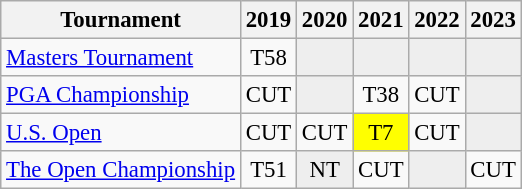<table class="wikitable" style="font-size:95%;text-align:center;">
<tr>
<th>Tournament</th>
<th>2019</th>
<th>2020</th>
<th>2021</th>
<th>2022</th>
<th>2023</th>
</tr>
<tr>
<td align=left><a href='#'>Masters Tournament</a></td>
<td>T58</td>
<td style="background:#eeeeee;"></td>
<td style="background:#eeeeee;"></td>
<td style="background:#eeeeee;"></td>
<td style="background:#eeeeee;"></td>
</tr>
<tr>
<td align=left><a href='#'>PGA Championship</a></td>
<td>CUT</td>
<td style="background:#eeeeee;"></td>
<td>T38</td>
<td>CUT</td>
<td style="background:#eeeeee;"></td>
</tr>
<tr>
<td align=left><a href='#'>U.S. Open</a></td>
<td>CUT</td>
<td>CUT</td>
<td style="background:yellow;">T7</td>
<td>CUT</td>
<td style="background:#eeeeee;"></td>
</tr>
<tr>
<td align=left><a href='#'>The Open Championship</a></td>
<td>T51</td>
<td style="background:#eeeeee;">NT</td>
<td>CUT</td>
<td style="background:#eeeeee;"></td>
<td>CUT</td>
</tr>
</table>
